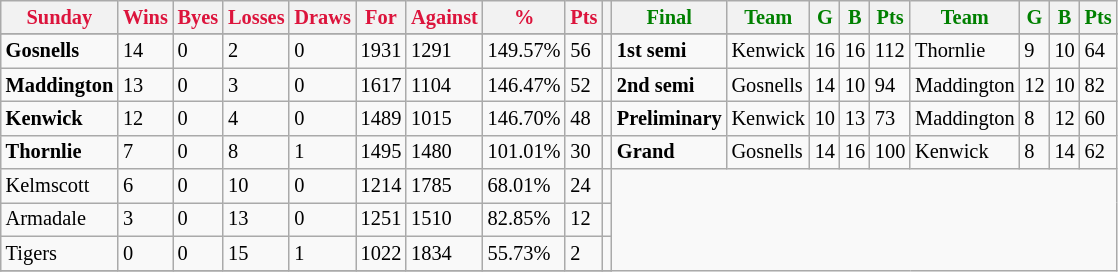<table style="font-size: 85%; text-align: left;" class="wikitable">
<tr>
<th style="color:crimson">Sunday</th>
<th style="color:crimson">Wins</th>
<th style="color:crimson">Byes</th>
<th style="color:crimson">Losses</th>
<th style="color:crimson">Draws</th>
<th style="color:crimson">For</th>
<th style="color:crimson">Against</th>
<th style="color:crimson">%</th>
<th style="color:crimson">Pts</th>
<th></th>
<th style="color:green">Final</th>
<th style="color:green">Team</th>
<th style="color:green">G</th>
<th style="color:green">B</th>
<th style="color:green">Pts</th>
<th style="color:green">Team</th>
<th style="color:green">G</th>
<th style="color:green">B</th>
<th style="color:green">Pts</th>
</tr>
<tr>
</tr>
<tr>
</tr>
<tr>
<td><strong>	Gosnells	</strong></td>
<td>14</td>
<td>0</td>
<td>2</td>
<td>0</td>
<td>1931</td>
<td>1291</td>
<td>149.57%</td>
<td>56</td>
<td></td>
<td><strong>1st semi</strong></td>
<td>Kenwick</td>
<td>16</td>
<td>16</td>
<td>112</td>
<td>Thornlie</td>
<td>9</td>
<td>10</td>
<td>64</td>
</tr>
<tr>
<td><strong>	Maddington	</strong></td>
<td>13</td>
<td>0</td>
<td>3</td>
<td>0</td>
<td>1617</td>
<td>1104</td>
<td>146.47%</td>
<td>52</td>
<td></td>
<td><strong>2nd semi</strong></td>
<td>Gosnells</td>
<td>14</td>
<td>10</td>
<td>94</td>
<td>Maddington</td>
<td>12</td>
<td>10</td>
<td>82</td>
</tr>
<tr>
<td><strong>	Kenwick	</strong></td>
<td>12</td>
<td>0</td>
<td>4</td>
<td>0</td>
<td>1489</td>
<td>1015</td>
<td>146.70%</td>
<td>48</td>
<td></td>
<td><strong>Preliminary</strong></td>
<td>Kenwick</td>
<td>10</td>
<td>13</td>
<td>73</td>
<td>Maddington</td>
<td>8</td>
<td>12</td>
<td>60</td>
</tr>
<tr>
<td><strong>	Thornlie	</strong></td>
<td>7</td>
<td>0</td>
<td>8</td>
<td>1</td>
<td>1495</td>
<td>1480</td>
<td>101.01%</td>
<td>30</td>
<td></td>
<td><strong>Grand</strong></td>
<td>Gosnells</td>
<td>14</td>
<td>16</td>
<td>100</td>
<td>Kenwick</td>
<td>8</td>
<td>14</td>
<td>62</td>
</tr>
<tr>
<td>Kelmscott</td>
<td>6</td>
<td>0</td>
<td>10</td>
<td>0</td>
<td>1214</td>
<td>1785</td>
<td>68.01%</td>
<td>24</td>
<td></td>
</tr>
<tr>
<td>Armadale</td>
<td>3</td>
<td>0</td>
<td>13</td>
<td>0</td>
<td>1251</td>
<td>1510</td>
<td>82.85%</td>
<td>12</td>
<td></td>
</tr>
<tr>
<td>Tigers</td>
<td>0</td>
<td>0</td>
<td>15</td>
<td>1</td>
<td>1022</td>
<td>1834</td>
<td>55.73%</td>
<td>2</td>
<td></td>
</tr>
<tr>
</tr>
</table>
